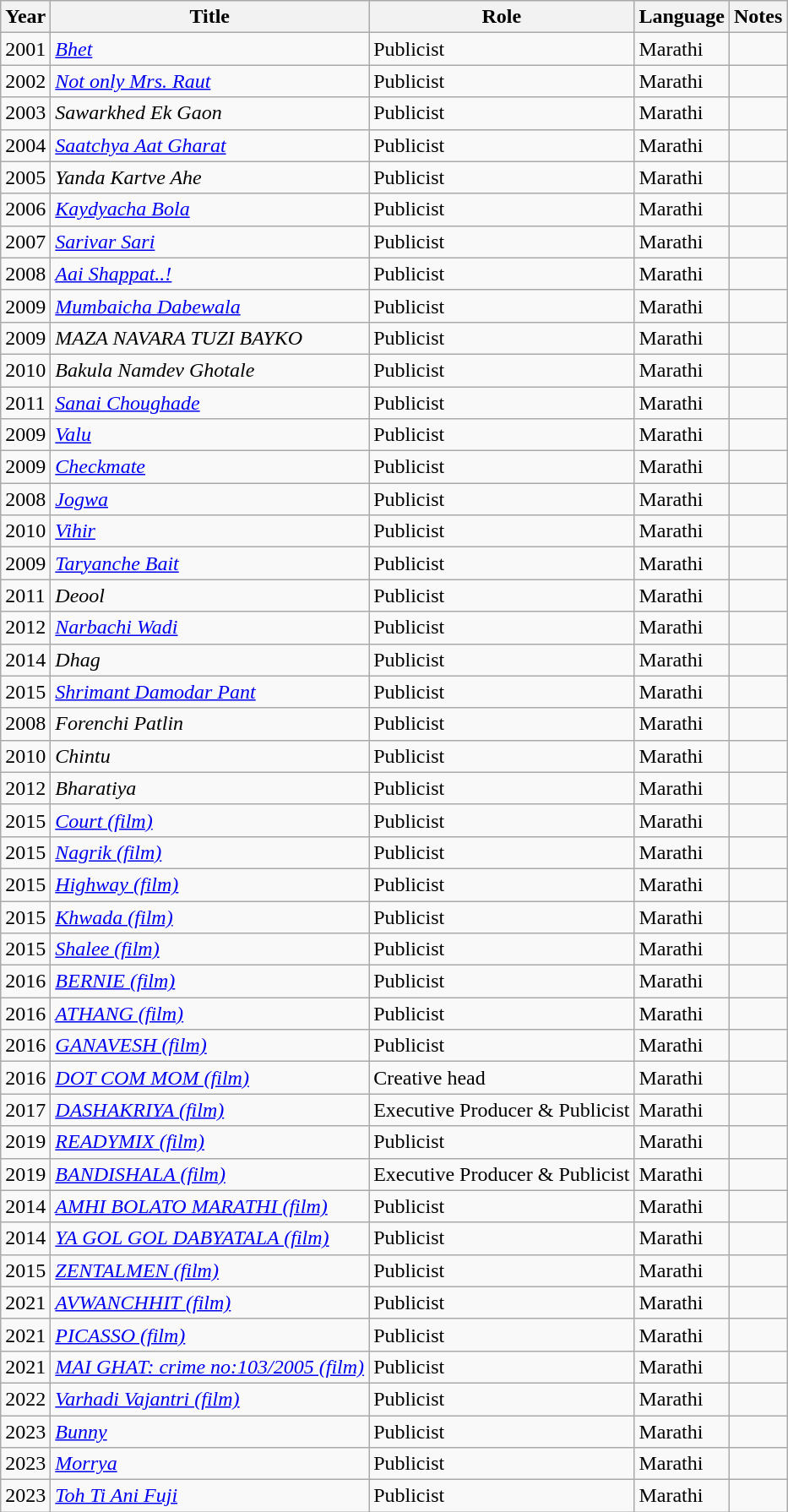<table class="wikitable sortable">
<tr>
<th>Year</th>
<th>Title</th>
<th>Role</th>
<th>Language</th>
<th>Notes</th>
</tr>
<tr>
<td>2001</td>
<td><em><a href='#'>Bhet</a></em></td>
<td>Publicist</td>
<td>Marathi</td>
<td></td>
</tr>
<tr>
<td>2002</td>
<td><em><a href='#'>Not only Mrs. Raut</a></em></td>
<td>Publicist</td>
<td>Marathi</td>
<td></td>
</tr>
<tr>
<td>2003</td>
<td><em>Sawarkhed Ek Gaon</em></td>
<td>Publicist</td>
<td>Marathi</td>
<td></td>
</tr>
<tr>
<td>2004</td>
<td><em><a href='#'>Saatchya Aat Gharat</a></em></td>
<td>Publicist</td>
<td>Marathi</td>
<td></td>
</tr>
<tr>
<td>2005</td>
<td><em>Yanda Kartve Ahe</em></td>
<td>Publicist</td>
<td>Marathi</td>
<td></td>
</tr>
<tr>
<td>2006</td>
<td><em><a href='#'>Kaydyacha Bola</a></em></td>
<td>Publicist</td>
<td>Marathi</td>
<td></td>
</tr>
<tr>
<td>2007</td>
<td><em><a href='#'>Sarivar Sari</a></em></td>
<td>Publicist</td>
<td>Marathi</td>
<td></td>
</tr>
<tr>
<td>2008</td>
<td><em><a href='#'>Aai Shappat..!</a></em></td>
<td>Publicist</td>
<td>Marathi</td>
<td></td>
</tr>
<tr>
<td>2009</td>
<td><em><a href='#'>Mumbaicha Dabewala</a></em></td>
<td>Publicist</td>
<td>Marathi</td>
<td></td>
</tr>
<tr>
<td>2009</td>
<td><em>MAZA NAVARA TUZI BAYKO</em></td>
<td>Publicist</td>
<td>Marathi</td>
<td></td>
</tr>
<tr>
<td>2010</td>
<td><em>Bakula Namdev Ghotale</em></td>
<td>Publicist</td>
<td>Marathi</td>
<td></td>
</tr>
<tr>
<td>2011</td>
<td><em><a href='#'>Sanai Choughade</a></em></td>
<td>Publicist</td>
<td>Marathi</td>
<td></td>
</tr>
<tr>
<td>2009</td>
<td><em><a href='#'>Valu</a></em></td>
<td>Publicist</td>
<td>Marathi</td>
<td></td>
</tr>
<tr>
<td>2009</td>
<td><em><a href='#'>Checkmate</a></em></td>
<td>Publicist</td>
<td>Marathi</td>
<td></td>
</tr>
<tr>
<td>2008</td>
<td><em><a href='#'>Jogwa</a></em></td>
<td>Publicist</td>
<td>Marathi</td>
<td></td>
</tr>
<tr>
<td>2010</td>
<td><em><a href='#'>Vihir</a></em></td>
<td>Publicist</td>
<td>Marathi</td>
<td></td>
</tr>
<tr>
<td>2009</td>
<td><em><a href='#'>Taryanche Bait</a></em></td>
<td>Publicist</td>
<td>Marathi</td>
<td></td>
</tr>
<tr>
<td>2011</td>
<td><em>Deool</em></td>
<td>Publicist</td>
<td>Marathi</td>
<td></td>
</tr>
<tr>
<td>2012</td>
<td><em><a href='#'>Narbachi Wadi</a></em></td>
<td>Publicist</td>
<td>Marathi</td>
<td></td>
</tr>
<tr>
<td>2014</td>
<td><em>Dhag</em></td>
<td>Publicist</td>
<td>Marathi</td>
<td></td>
</tr>
<tr>
<td>2015</td>
<td><em><a href='#'>Shrimant Damodar Pant</a></em></td>
<td>Publicist</td>
<td>Marathi</td>
<td></td>
</tr>
<tr>
<td>2008</td>
<td><em>Forenchi Patlin</em></td>
<td>Publicist</td>
<td>Marathi</td>
<td></td>
</tr>
<tr>
<td>2010</td>
<td><em>Chintu</em></td>
<td>Publicist</td>
<td>Marathi</td>
<td></td>
</tr>
<tr>
<td>2012</td>
<td><em>Bharatiya</em></td>
<td>Publicist</td>
<td>Marathi</td>
<td></td>
</tr>
<tr>
<td>2015</td>
<td><em><a href='#'>Court (film)</a></em></td>
<td>Publicist</td>
<td>Marathi</td>
<td></td>
</tr>
<tr>
<td>2015</td>
<td><em><a href='#'>Nagrik (film)</a></em></td>
<td>Publicist</td>
<td>Marathi</td>
<td></td>
</tr>
<tr>
<td>2015</td>
<td><em><a href='#'>Highway (film)</a></em></td>
<td>Publicist</td>
<td>Marathi</td>
<td></td>
</tr>
<tr>
<td>2015</td>
<td><em><a href='#'>Khwada (film)</a></em></td>
<td>Publicist</td>
<td>Marathi</td>
<td></td>
</tr>
<tr>
<td>2015</td>
<td><em><a href='#'>Shalee (film)</a></em></td>
<td>Publicist</td>
<td>Marathi</td>
<td></td>
</tr>
<tr>
<td>2016</td>
<td><em><a href='#'>BERNIE (film)</a></em></td>
<td>Publicist</td>
<td>Marathi</td>
<td></td>
</tr>
<tr>
<td>2016</td>
<td><em><a href='#'>ATHANG (film)</a></em></td>
<td>Publicist</td>
<td>Marathi</td>
<td></td>
</tr>
<tr>
<td>2016</td>
<td><em><a href='#'>GANAVESH (film)</a></em></td>
<td>Publicist</td>
<td>Marathi</td>
<td></td>
</tr>
<tr>
<td>2016</td>
<td><em><a href='#'>DOT COM MOM (film)</a></em></td>
<td>Creative head</td>
<td>Marathi</td>
<td></td>
</tr>
<tr>
<td>2017</td>
<td><em><a href='#'>DASHAKRIYA (film)</a></em></td>
<td>Executive Producer &  Publicist</td>
<td>Marathi</td>
<td></td>
</tr>
<tr>
<td>2019</td>
<td><em><a href='#'>READYMIX (film)</a></em></td>
<td>Publicist</td>
<td>Marathi</td>
<td></td>
</tr>
<tr>
<td>2019</td>
<td><em><a href='#'>BANDISHALA (film)</a></em></td>
<td>Executive Producer & Publicist</td>
<td>Marathi</td>
<td></td>
</tr>
<tr>
<td>2014</td>
<td><em><a href='#'>AMHI BOLATO MARATHI (film)</a></em></td>
<td>Publicist</td>
<td>Marathi</td>
<td></td>
</tr>
<tr>
<td>2014</td>
<td><em><a href='#'>YA GOL GOL DABYATALA (film)</a></em></td>
<td>Publicist</td>
<td>Marathi</td>
<td></td>
</tr>
<tr>
<td>2015</td>
<td><em><a href='#'>ZENTALMEN (film)</a></em></td>
<td>Publicist</td>
<td>Marathi</td>
<td></td>
</tr>
<tr>
<td>2021</td>
<td><em><a href='#'>AVWANCHHIT (film)</a></em></td>
<td>Publicist</td>
<td>Marathi</td>
<td></td>
</tr>
<tr>
<td>2021</td>
<td><em><a href='#'>PICASSO (film)</a></em></td>
<td>Publicist</td>
<td>Marathi</td>
<td></td>
</tr>
<tr>
<td>2021</td>
<td><em><a href='#'>MAI GHAT: crime no:103/2005 (film)</a></em></td>
<td>Publicist</td>
<td>Marathi</td>
<td></td>
</tr>
<tr>
<td>2022</td>
<td><em><a href='#'>Varhadi Vajantri (film)</a></em></td>
<td>Publicist</td>
<td>Marathi</td>
<td></td>
</tr>
<tr>
<td>2023</td>
<td><em><a href='#'>Bunny</a></em></td>
<td>Publicist</td>
<td>Marathi</td>
<td></td>
</tr>
<tr>
<td>2023</td>
<td><em><a href='#'>Morrya</a></em></td>
<td>Publicist</td>
<td>Marathi</td>
<td></td>
</tr>
<tr>
<td>2023</td>
<td><em><a href='#'>Toh Ti Ani Fuji</a></em></td>
<td>Publicist</td>
<td>Marathi</td>
<td></td>
</tr>
</table>
